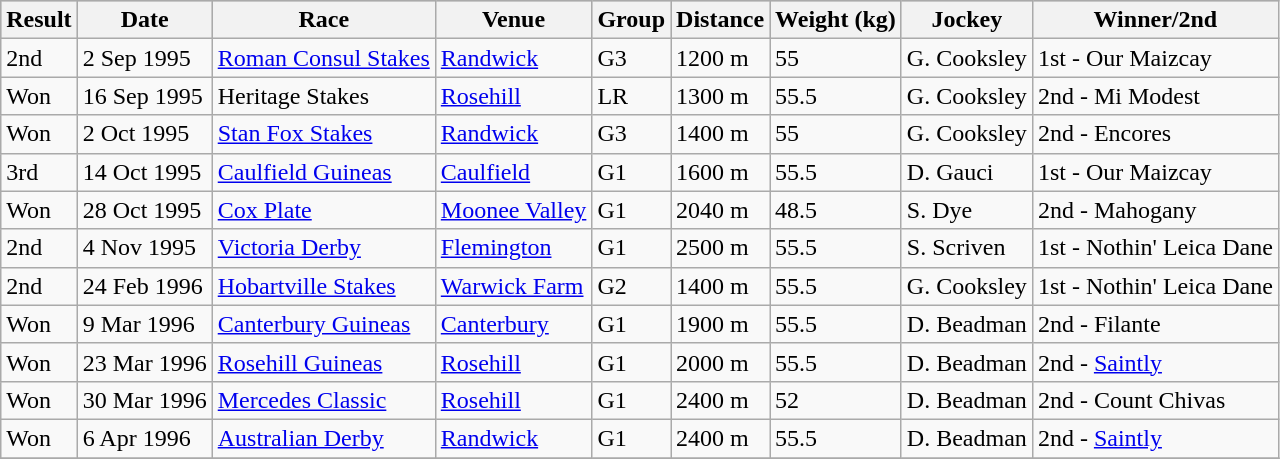<table class="wikitable">
<tr style="background:silver; color:black">
<th>Result</th>
<th>Date</th>
<th>Race</th>
<th>Venue</th>
<th>Group</th>
<th>Distance</th>
<th>Weight (kg)</th>
<th>Jockey</th>
<th>Winner/2nd</th>
</tr>
<tr>
<td>2nd</td>
<td>2 Sep 1995</td>
<td><a href='#'>Roman Consul Stakes</a></td>
<td><a href='#'>Randwick</a></td>
<td>G3</td>
<td>1200 m</td>
<td>55</td>
<td>G. Cooksley</td>
<td>1st - Our Maizcay</td>
</tr>
<tr>
<td>Won</td>
<td>16 Sep 1995</td>
<td>Heritage Stakes</td>
<td><a href='#'>Rosehill</a></td>
<td>LR</td>
<td>1300 m</td>
<td>55.5</td>
<td>G. Cooksley</td>
<td>2nd - Mi Modest</td>
</tr>
<tr>
<td>Won</td>
<td>2 Oct 1995</td>
<td><a href='#'>Stan Fox Stakes</a></td>
<td><a href='#'>Randwick</a></td>
<td>G3</td>
<td>1400 m</td>
<td>55</td>
<td>G. Cooksley</td>
<td>2nd - Encores</td>
</tr>
<tr>
<td>3rd</td>
<td>14 Oct 1995</td>
<td><a href='#'>Caulfield Guineas</a></td>
<td><a href='#'>Caulfield</a></td>
<td>G1</td>
<td>1600 m</td>
<td>55.5</td>
<td>D. Gauci</td>
<td>1st - Our Maizcay</td>
</tr>
<tr>
<td>Won</td>
<td>28 Oct 1995</td>
<td><a href='#'>Cox Plate</a></td>
<td><a href='#'>Moonee Valley</a></td>
<td>G1</td>
<td>2040 m</td>
<td>48.5</td>
<td>S. Dye</td>
<td>2nd - Mahogany</td>
</tr>
<tr>
<td>2nd</td>
<td>4 Nov 1995</td>
<td><a href='#'>Victoria Derby</a></td>
<td><a href='#'>Flemington</a></td>
<td>G1</td>
<td>2500 m</td>
<td>55.5</td>
<td>S. Scriven</td>
<td>1st - Nothin' Leica Dane</td>
</tr>
<tr>
<td>2nd</td>
<td>24 Feb 1996</td>
<td><a href='#'>Hobartville Stakes</a></td>
<td><a href='#'>Warwick Farm</a></td>
<td>G2</td>
<td>1400 m</td>
<td>55.5</td>
<td>G. Cooksley</td>
<td>1st - Nothin' Leica Dane</td>
</tr>
<tr>
<td>Won</td>
<td>9 Mar 1996</td>
<td><a href='#'>Canterbury Guineas</a></td>
<td><a href='#'>Canterbury</a></td>
<td>G1</td>
<td>1900 m</td>
<td>55.5</td>
<td>D. Beadman</td>
<td>2nd - Filante</td>
</tr>
<tr>
<td>Won</td>
<td>23 Mar 1996</td>
<td><a href='#'>Rosehill Guineas</a></td>
<td><a href='#'>Rosehill</a></td>
<td>G1</td>
<td>2000 m</td>
<td>55.5</td>
<td>D. Beadman</td>
<td>2nd - <a href='#'>Saintly</a></td>
</tr>
<tr>
<td>Won</td>
<td>30 Mar 1996</td>
<td><a href='#'>Mercedes Classic</a></td>
<td><a href='#'>Rosehill</a></td>
<td>G1</td>
<td>2400 m</td>
<td>52</td>
<td>D. Beadman</td>
<td>2nd - Count Chivas</td>
</tr>
<tr>
<td>Won</td>
<td>6 Apr 1996</td>
<td><a href='#'>Australian Derby</a></td>
<td><a href='#'>Randwick</a></td>
<td>G1</td>
<td>2400 m</td>
<td>55.5</td>
<td>D. Beadman</td>
<td>2nd - <a href='#'>Saintly</a></td>
</tr>
<tr>
</tr>
</table>
